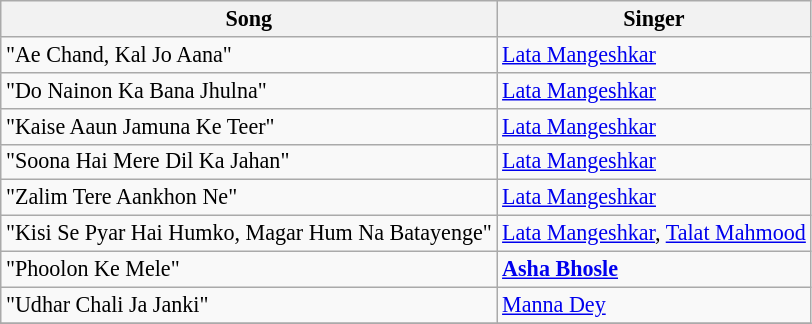<table class="wikitable" style="font-size:92%;">
<tr>
<th>Song</th>
<th>Singer</th>
</tr>
<tr>
<td>"Ae Chand, Kal Jo Aana"</td>
<td><a href='#'>Lata Mangeshkar</a></td>
</tr>
<tr>
<td>"Do Nainon Ka Bana Jhulna"</td>
<td><a href='#'>Lata Mangeshkar</a></td>
</tr>
<tr>
<td>"Kaise Aaun Jamuna Ke Teer"</td>
<td><a href='#'>Lata Mangeshkar</a></td>
</tr>
<tr>
<td>"Soona Hai Mere Dil Ka Jahan"</td>
<td><a href='#'>Lata Mangeshkar</a></td>
</tr>
<tr>
<td>"Zalim Tere Aankhon Ne"</td>
<td><a href='#'>Lata Mangeshkar</a></td>
</tr>
<tr>
<td>"Kisi Se Pyar Hai Humko, Magar Hum Na Batayenge"</td>
<td><a href='#'>Lata Mangeshkar</a>, <a href='#'>Talat Mahmood</a></td>
</tr>
<tr>
<td>"Phoolon Ke Mele"</td>
<td><strong><a href='#'>Asha Bhosle</a></strong></td>
</tr>
<tr>
<td>"Udhar Chali Ja Janki"</td>
<td><a href='#'>Manna Dey</a></td>
</tr>
<tr>
</tr>
</table>
